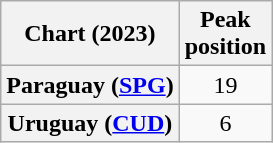<table class="wikitable sortable plainrowheaders" style="text-align:center">
<tr>
<th scope="col">Chart (2023)</th>
<th scope="col">Peak<br>position</th>
</tr>
<tr>
<th scope="row">Paraguay (<a href='#'>SPG</a>)</th>
<td>19</td>
</tr>
<tr>
<th scope="row">Uruguay (<a href='#'>CUD</a>)</th>
<td>6</td>
</tr>
</table>
